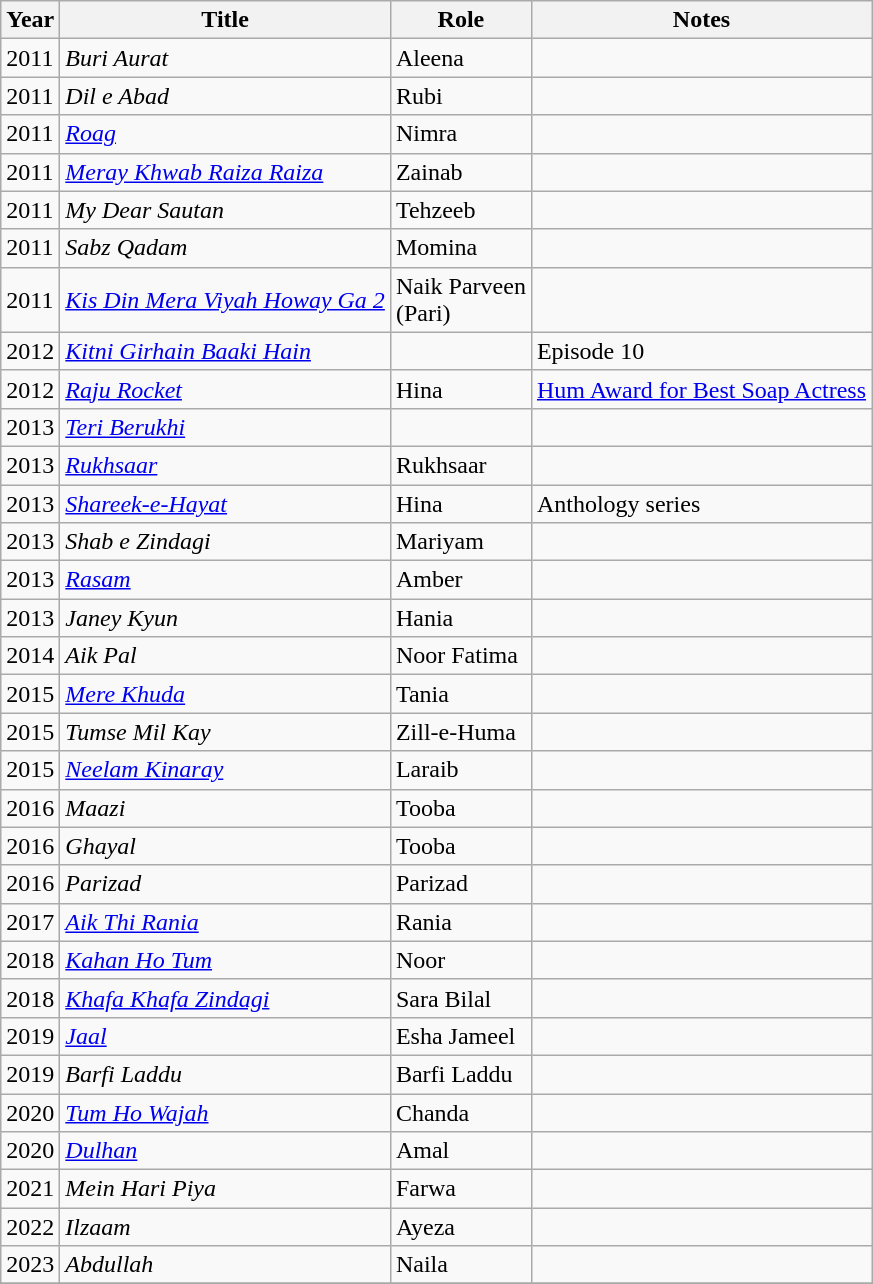<table class="wikitable">
<tr>
<th>Year</th>
<th>Title</th>
<th>Role</th>
<th>Notes</th>
</tr>
<tr>
<td>2011</td>
<td><em>Buri Aurat</em></td>
<td>Aleena</td>
<td></td>
</tr>
<tr>
<td>2011</td>
<td><em>Dil e Abad</em></td>
<td>Rubi</td>
<td></td>
</tr>
<tr>
<td>2011</td>
<td><em><a href='#'>Roag</a></em></td>
<td>Nimra</td>
<td><br></td>
</tr>
<tr>
<td>2011</td>
<td><em><a href='#'>Meray Khwab Raiza Raiza</a></em></td>
<td>Zainab</td>
<td></td>
</tr>
<tr>
<td>2011</td>
<td><em>My Dear Sautan</em></td>
<td>Tehzeeb</td>
<td></td>
</tr>
<tr>
<td>2011</td>
<td><em>Sabz Qadam </em></td>
<td>Momina</td>
<td></td>
</tr>
<tr>
<td>2011</td>
<td><em><a href='#'>Kis Din Mera Viyah Howay Ga 2</a></em></td>
<td>Naik Parveen<br>(Pari)</td>
<td></td>
</tr>
<tr>
<td>2012</td>
<td><em><a href='#'>Kitni Girhain Baaki Hain</a></em></td>
<td></td>
<td>Episode 10</td>
</tr>
<tr>
<td>2012</td>
<td><em><a href='#'>Raju Rocket</a></em></td>
<td>Hina</td>
<td><a href='#'>Hum Award for Best Soap Actress</a></td>
</tr>
<tr>
<td>2013</td>
<td><em><a href='#'>Teri Berukhi</a></em></td>
<td></td>
<td></td>
</tr>
<tr>
<td>2013</td>
<td><em><a href='#'>Rukhsaar</a></em></td>
<td>Rukhsaar</td>
<td></td>
</tr>
<tr>
<td>2013</td>
<td><em><a href='#'>Shareek-e-Hayat</a></em></td>
<td>Hina</td>
<td>Anthology series</td>
</tr>
<tr>
<td>2013</td>
<td><em>Shab e Zindagi  </em></td>
<td>Mariyam</td>
<td></td>
</tr>
<tr>
<td>2013</td>
<td><em><a href='#'>Rasam</a></em></td>
<td>Amber</td>
<td></td>
</tr>
<tr>
<td>2013</td>
<td><em>Janey Kyun </em></td>
<td>Hania</td>
<td></td>
</tr>
<tr>
<td>2014</td>
<td><em>Aik Pal</em></td>
<td>Noor Fatima</td>
<td></td>
</tr>
<tr>
<td>2015</td>
<td><em><a href='#'>Mere Khuda</a></em></td>
<td>Tania</td>
<td></td>
</tr>
<tr>
<td>2015</td>
<td><em>Tumse Mil Kay</em></td>
<td>Zill-e-Huma</td>
<td></td>
</tr>
<tr>
<td>2015</td>
<td><em><a href='#'>Neelam Kinaray</a></em></td>
<td>Laraib</td>
<td></td>
</tr>
<tr>
<td>2016</td>
<td><em>Maazi</em></td>
<td>Tooba</td>
<td></td>
</tr>
<tr>
<td>2016</td>
<td><em>Ghayal </em></td>
<td>Tooba</td>
<td></td>
</tr>
<tr>
<td>2016</td>
<td><em>Parizad </em></td>
<td>Parizad</td>
<td></td>
</tr>
<tr>
<td>2017</td>
<td><em><a href='#'>Aik Thi Rania</a></em></td>
<td>Rania</td>
<td></td>
</tr>
<tr>
<td>2018</td>
<td><em><a href='#'>Kahan Ho Tum</a> </em></td>
<td>Noor</td>
<td></td>
</tr>
<tr>
<td>2018</td>
<td><em><a href='#'>Khafa Khafa Zindagi</a></em></td>
<td>Sara Bilal</td>
<td></td>
</tr>
<tr>
<td>2019</td>
<td><em><a href='#'>Jaal</a></em></td>
<td>Esha Jameel</td>
<td></td>
</tr>
<tr>
<td>2019</td>
<td><em>Barfi Laddu</em></td>
<td>Barfi Laddu</td>
<td></td>
</tr>
<tr>
<td>2020</td>
<td><em><a href='#'>Tum Ho Wajah</a></em></td>
<td>Chanda</td>
<td></td>
</tr>
<tr>
<td>2020</td>
<td><em><a href='#'>Dulhan</a></em></td>
<td>Amal</td>
<td></td>
</tr>
<tr>
<td>2021</td>
<td><em>Mein Hari Piya</em></td>
<td>Farwa</td>
<td></td>
</tr>
<tr>
<td>2022</td>
<td><em>Ilzaam</em></td>
<td>Ayeza</td>
<td></td>
</tr>
<tr>
<td>2023</td>
<td><em>Abdullah</em></td>
<td>Naila</td>
<td></td>
</tr>
<tr>
</tr>
</table>
